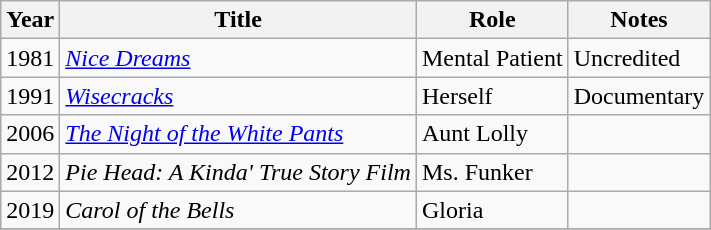<table class="wikitable sortable">
<tr>
<th>Year</th>
<th>Title</th>
<th>Role</th>
<th>Notes</th>
</tr>
<tr>
<td>1981</td>
<td><em><a href='#'>Nice Dreams</a></em></td>
<td>Mental Patient</td>
<td>Uncredited</td>
</tr>
<tr>
<td>1991</td>
<td><em><a href='#'>Wisecracks</a></em></td>
<td>Herself</td>
<td>Documentary</td>
</tr>
<tr>
<td>2006</td>
<td><em><a href='#'>The Night of the White Pants</a></em></td>
<td>Aunt Lolly</td>
<td></td>
</tr>
<tr>
<td>2012</td>
<td><em>Pie Head: A Kinda' True Story Film</em></td>
<td>Ms. Funker</td>
<td></td>
</tr>
<tr>
<td>2019</td>
<td><em>Carol of the Bells</em></td>
<td>Gloria</td>
<td></td>
</tr>
<tr>
</tr>
</table>
